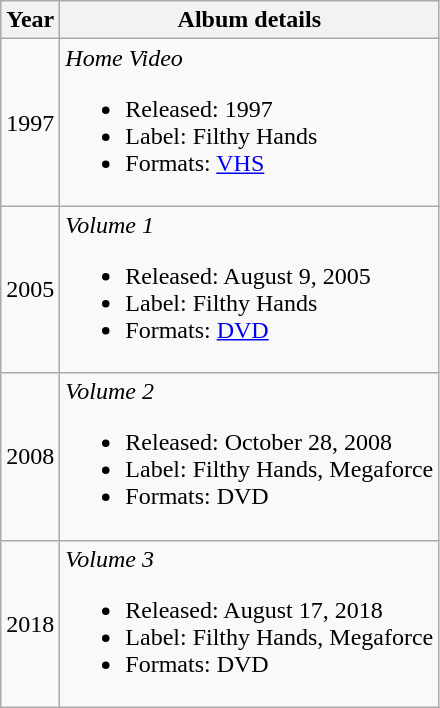<table class="wikitable">
<tr>
<th>Year</th>
<th>Album details</th>
</tr>
<tr>
<td align="center">1997</td>
<td align="left"><em>Home Video</em><br><ul><li>Released: 1997</li><li>Label: Filthy Hands</li><li>Formats: <a href='#'>VHS</a></li></ul></td>
</tr>
<tr>
<td align="center">2005</td>
<td align="left"><em>Volume 1</em><br><ul><li>Released: August 9, 2005</li><li>Label: Filthy Hands</li><li>Formats: <a href='#'>DVD</a></li></ul></td>
</tr>
<tr>
<td align="center">2008</td>
<td align="left"><em>Volume 2</em><br><ul><li>Released: October 28, 2008</li><li>Label: Filthy Hands, Megaforce</li><li>Formats: DVD</li></ul></td>
</tr>
<tr>
<td align="center">2018</td>
<td align="left"><em>Volume 3</em><br><ul><li>Released: August 17, 2018</li><li>Label: Filthy Hands, Megaforce</li><li>Formats: DVD</li></ul></td>
</tr>
</table>
